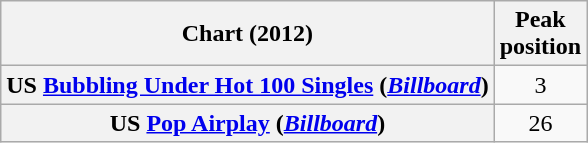<table class="wikitable sortable plainrowheaders" style="text-align:center">
<tr>
<th scope="col">Chart (2012)</th>
<th scope="col">Peak<br>position</th>
</tr>
<tr>
<th scope="row">US <a href='#'>Bubbling Under Hot 100 Singles</a> (<a href='#'><em>Billboard</em></a>)</th>
<td>3</td>
</tr>
<tr>
<th scope="row">US <a href='#'>Pop Airplay</a> (<a href='#'><em>Billboard</em></a>)</th>
<td>26</td>
</tr>
</table>
